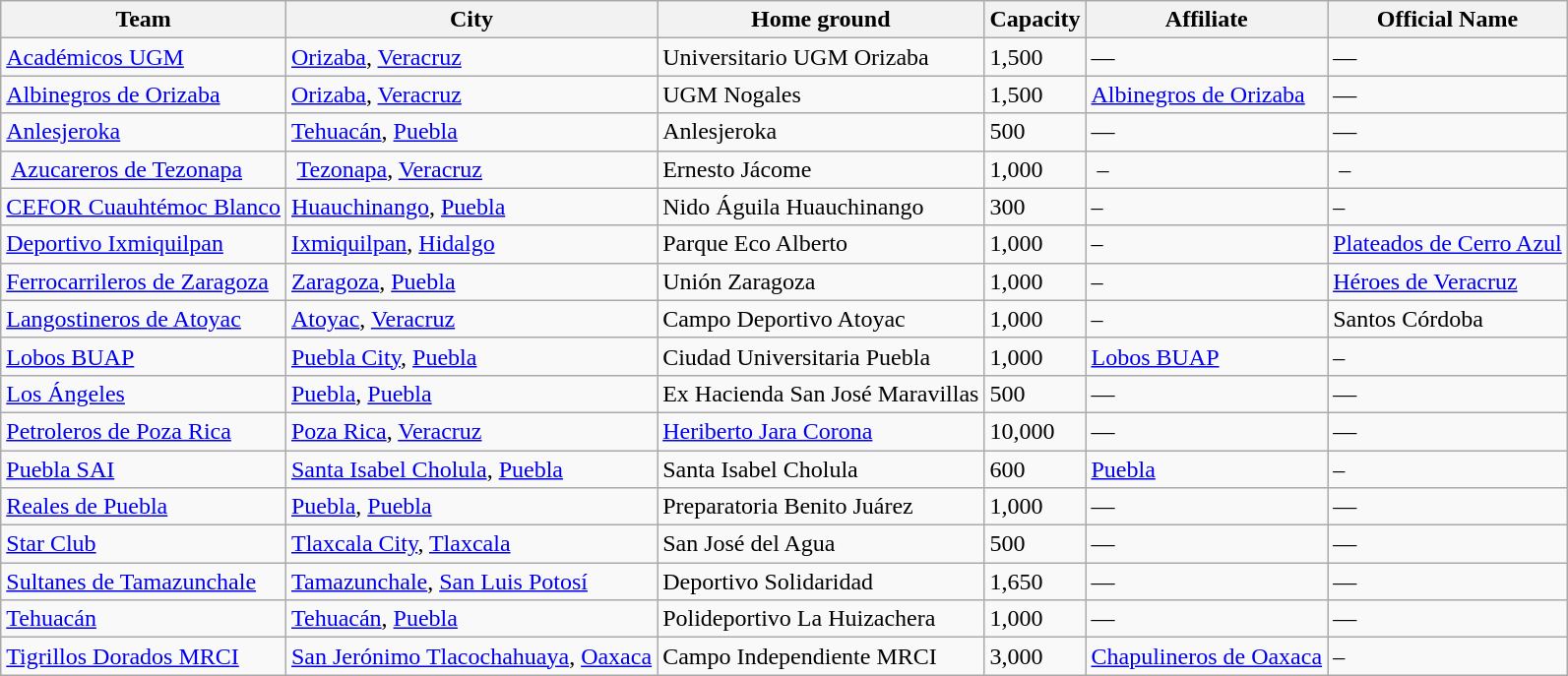<table class="wikitable sortable">
<tr>
<th>Team</th>
<th>City</th>
<th>Home ground</th>
<th>Capacity</th>
<th>Affiliate</th>
<th>Official Name</th>
</tr>
<tr>
<td><a href='#'>Académicos UGM</a></td>
<td><a href='#'>Orizaba</a>, <a href='#'>Veracruz</a></td>
<td>Universitario UGM Orizaba</td>
<td>1,500</td>
<td>—</td>
<td>—</td>
</tr>
<tr>
<td><a href='#'>Albinegros de Orizaba</a></td>
<td><a href='#'>Orizaba</a>, <a href='#'>Veracruz</a></td>
<td>UGM Nogales</td>
<td>1,500</td>
<td><a href='#'>Albinegros de Orizaba</a></td>
<td>—</td>
</tr>
<tr>
<td><a href='#'>Anlesjeroka</a></td>
<td><a href='#'>Tehuacán</a>, <a href='#'>Puebla</a></td>
<td>Anlesjeroka</td>
<td>500</td>
<td>—</td>
<td>—</td>
</tr>
<tr>
<td> <a href='#'>Azucareros de Tezonapa</a> </td>
<td> <a href='#'>Tezonapa</a>, <a href='#'>Veracruz</a></td>
<td>Ernesto Jácome</td>
<td>1,000 </td>
<td> – </td>
<td> –</td>
</tr>
<tr>
<td><a href='#'>CEFOR Cuauhtémoc Blanco</a></td>
<td><a href='#'>Huauchinango</a>, <a href='#'>Puebla</a></td>
<td>Nido Águila Huauchinango</td>
<td>300</td>
<td>–</td>
<td>–</td>
</tr>
<tr>
<td><a href='#'>Deportivo Ixmiquilpan</a></td>
<td><a href='#'>Ixmiquilpan</a>, <a href='#'>Hidalgo</a></td>
<td>Parque Eco Alberto</td>
<td>1,000</td>
<td>–</td>
<td><a href='#'>Plateados de Cerro Azul</a></td>
</tr>
<tr>
<td><a href='#'>Ferrocarrileros de Zaragoza</a></td>
<td><a href='#'>Zaragoza</a>, <a href='#'>Puebla</a></td>
<td>Unión Zaragoza</td>
<td>1,000</td>
<td>–</td>
<td><a href='#'>Héroes de Veracruz</a></td>
</tr>
<tr>
<td><a href='#'>Langostineros de Atoyac</a></td>
<td><a href='#'>Atoyac</a>, <a href='#'>Veracruz</a></td>
<td>Campo Deportivo Atoyac</td>
<td>1,000</td>
<td>–</td>
<td>Santos Córdoba</td>
</tr>
<tr>
<td><a href='#'>Lobos BUAP</a></td>
<td><a href='#'>Puebla City</a>, <a href='#'>Puebla</a></td>
<td>Ciudad Universitaria Puebla</td>
<td>1,000</td>
<td><a href='#'>Lobos BUAP</a></td>
<td>–</td>
</tr>
<tr>
<td><a href='#'>Los Ángeles</a></td>
<td><a href='#'>Puebla</a>, <a href='#'>Puebla</a></td>
<td>Ex Hacienda San José Maravillas</td>
<td>500</td>
<td>—</td>
<td>—</td>
</tr>
<tr>
<td><a href='#'>Petroleros de Poza Rica</a></td>
<td><a href='#'>Poza Rica</a>, <a href='#'>Veracruz</a></td>
<td><a href='#'>Heriberto Jara Corona</a></td>
<td>10,000</td>
<td>—</td>
<td>—</td>
</tr>
<tr>
<td><a href='#'>Puebla SAI</a></td>
<td><a href='#'>Santa Isabel Cholula</a>, <a href='#'>Puebla</a></td>
<td>Santa Isabel Cholula</td>
<td>600</td>
<td><a href='#'>Puebla</a></td>
<td>–</td>
</tr>
<tr>
<td><a href='#'>Reales de Puebla</a></td>
<td><a href='#'>Puebla</a>, <a href='#'>Puebla</a></td>
<td>Preparatoria Benito Juárez</td>
<td>1,000</td>
<td>—</td>
<td>—</td>
</tr>
<tr>
<td><a href='#'>Star Club</a></td>
<td><a href='#'>Tlaxcala City</a>, <a href='#'>Tlaxcala</a></td>
<td>San José del Agua</td>
<td>500</td>
<td>—</td>
<td>—</td>
</tr>
<tr>
<td><a href='#'>Sultanes de Tamazunchale</a></td>
<td><a href='#'>Tamazunchale</a>, <a href='#'>San Luis Potosí</a></td>
<td>Deportivo Solidaridad</td>
<td>1,650</td>
<td>—</td>
<td>—</td>
</tr>
<tr>
<td><a href='#'>Tehuacán</a></td>
<td><a href='#'>Tehuacán</a>, <a href='#'>Puebla</a></td>
<td>Polideportivo La Huizachera</td>
<td>1,000</td>
<td>—</td>
<td>—</td>
</tr>
<tr>
<td><a href='#'>Tigrillos Dorados MRCI</a></td>
<td><a href='#'>San Jerónimo Tlacochahuaya</a>, <a href='#'>Oaxaca</a></td>
<td>Campo Independiente MRCI</td>
<td>3,000</td>
<td><a href='#'>Chapulineros de Oaxaca</a></td>
<td>–</td>
</tr>
</table>
